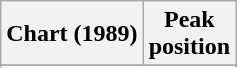<table class="wikitable sortable">
<tr>
<th align="left">Chart (1989)</th>
<th align="center">Peak<br>position</th>
</tr>
<tr>
</tr>
<tr>
</tr>
</table>
